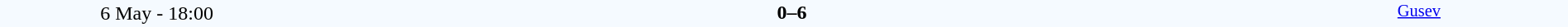<table style="width: 100%; background:#F5FAFF;" cellspacing="0">
<tr>
<td align=center rowspan=3 width=20%>6 May - 18:00</td>
</tr>
<tr>
<td width=24% align=right></td>
<td align=center width=13%><strong>0–6</strong></td>
<td width=24%></td>
<td style=font-size:85% rowspan=3 valign=top align=center><a href='#'>Gusev</a></td>
</tr>
<tr style=font-size:85%>
<td align=right valign=top></td>
<td></td>
<td></td>
</tr>
</table>
